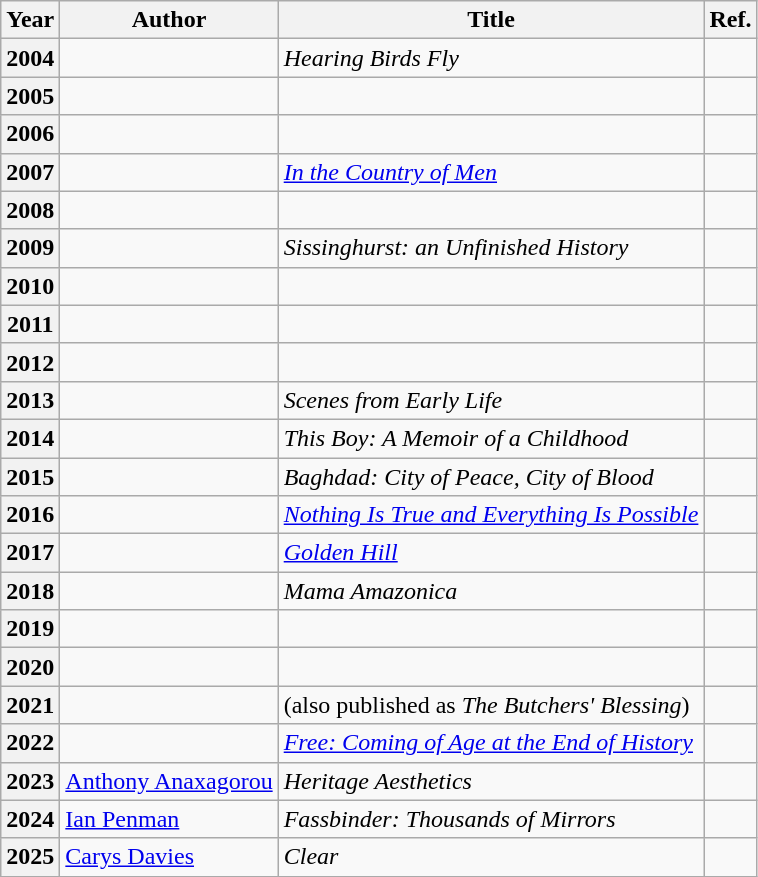<table class="wikitable sortable mw-collapsible">
<tr>
<th>Year</th>
<th>Author</th>
<th>Title</th>
<th>Ref.</th>
</tr>
<tr>
<th>2004</th>
<td></td>
<td><em>Hearing Birds Fly</em></td>
<td></td>
</tr>
<tr>
<th>2005</th>
<td></td>
<td><em></em></td>
<td></td>
</tr>
<tr>
<th>2006</th>
<td></td>
<td><em></em></td>
<td></td>
</tr>
<tr>
<th>2007</th>
<td></td>
<td><em><a href='#'>In the Country of Men</a></em></td>
<td></td>
</tr>
<tr>
<th>2008</th>
<td></td>
<td><em></em></td>
<td></td>
</tr>
<tr>
<th>2009</th>
<td></td>
<td><em>Sissinghurst: an Unfinished History</em></td>
<td></td>
</tr>
<tr>
<th>2010</th>
<td></td>
<td><em></em></td>
<td></td>
</tr>
<tr>
<th>2011</th>
<td></td>
<td><em></em></td>
<td></td>
</tr>
<tr>
<th>2012</th>
<td></td>
<td><em></em></td>
<td></td>
</tr>
<tr>
<th>2013</th>
<td></td>
<td><em>Scenes from Early Life</em></td>
<td></td>
</tr>
<tr>
<th>2014</th>
<td></td>
<td><em>This Boy: A Memoir of a Childhood</em></td>
<td></td>
</tr>
<tr>
<th>2015</th>
<td></td>
<td><em>Baghdad: City of Peace, City of Blood</em></td>
<td></td>
</tr>
<tr>
<th>2016</th>
<td></td>
<td><em><a href='#'>Nothing Is True and Everything Is Possible</a></em></td>
<td></td>
</tr>
<tr>
<th>2017</th>
<td></td>
<td><em><a href='#'>Golden Hill</a></em></td>
<td></td>
</tr>
<tr>
<th>2018</th>
<td></td>
<td><em>Mama Amazonica</em></td>
<td></td>
</tr>
<tr>
<th>2019</th>
<td></td>
<td><em></em></td>
<td></td>
</tr>
<tr>
<th>2020</th>
<td></td>
<td><em></em></td>
<td></td>
</tr>
<tr>
<th>2021</th>
<td></td>
<td><em></em> (also published as <em>The Butchers' Blessing</em>)</td>
<td></td>
</tr>
<tr>
<th>2022</th>
<td></td>
<td><em><a href='#'>Free: Coming of Age at the End of History</a></em></td>
<td></td>
</tr>
<tr>
<th>2023</th>
<td><a href='#'>Anthony Anaxagorou</a></td>
<td><em>Heritage Aesthetics</em></td>
<td></td>
</tr>
<tr>
<th>2024</th>
<td><a href='#'>Ian Penman</a></td>
<td><em>Fassbinder: Thousands of Mirrors</em></td>
<td></td>
</tr>
<tr>
<th>2025</th>
<td><a href='#'>Carys Davies</a></td>
<td><em>Clear</em></td>
<td></td>
</tr>
</table>
